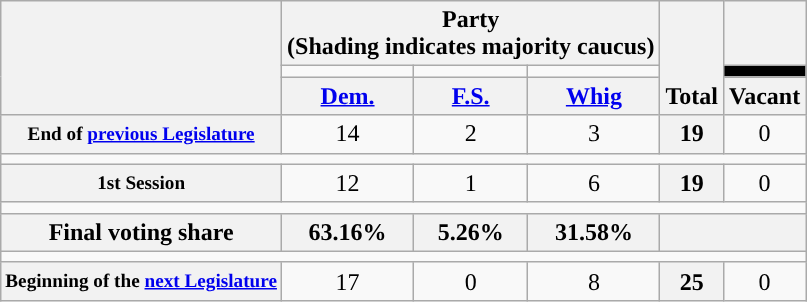<table class=wikitable style="text-align:center">
<tr style="vertical-align:bottom;">
<th rowspan=3></th>
<th colspan=3>Party <div>(Shading indicates majority caucus)</div></th>
<th rowspan=3>Total</th>
<th></th>
</tr>
<tr style="height:5px">
<td style="background-color:"></td>
<td style="background-color:"></td>
<td style="background-color:"></td>
<td style="background:black;"></td>
</tr>
<tr>
<th><a href='#'>Dem.</a></th>
<th><a href='#'>F.S.</a></th>
<th><a href='#'>Whig</a></th>
<th>Vacant</th>
</tr>
<tr>
<th style="font-size:80%;">End of <a href='#'>previous Legislature</a></th>
<td>14</td>
<td>2</td>
<td>3</td>
<th>19</th>
<td>0</td>
</tr>
<tr>
<td colspan=6></td>
</tr>
<tr>
<th style="font-size:80%;">1st Session</th>
<td>12</td>
<td>1</td>
<td>6</td>
<th>19</th>
<td>0</td>
</tr>
<tr>
<td colspan=6></td>
</tr>
<tr>
<th>Final voting share</th>
<th>63.16%</th>
<th>5.26%</th>
<th>31.58%</th>
<th colspan=2></th>
</tr>
<tr>
<td colspan=6></td>
</tr>
<tr>
<th style="font-size:80%;">Beginning of the <a href='#'>next Legislature</a></th>
<td>17</td>
<td>0</td>
<td>8</td>
<th>25</th>
<td>0</td>
</tr>
</table>
